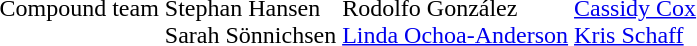<table>
<tr>
<td>Compound team<br></td>
<td><br>Stephan Hansen<br>Sarah Sönnichsen</td>
<td><br>Rodolfo González<br><a href='#'>Linda Ochoa-Anderson</a></td>
<td><br><a href='#'>Cassidy Cox</a><br><a href='#'>Kris Schaff</a></td>
</tr>
</table>
